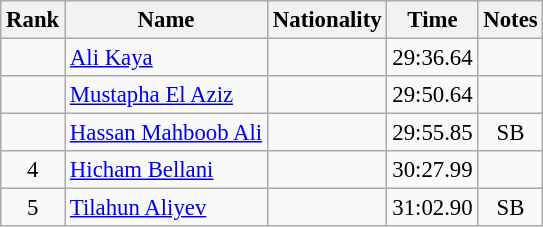<table class="wikitable sortable" style="text-align:center;font-size:95%">
<tr>
<th>Rank</th>
<th>Name</th>
<th>Nationality</th>
<th>Time</th>
<th>Notes</th>
</tr>
<tr>
<td></td>
<td align=left><a href='#'>Ali Kaya</a></td>
<td align=left></td>
<td>29:36.64</td>
<td></td>
</tr>
<tr>
<td></td>
<td align=left><a href='#'>Mustapha El Aziz</a></td>
<td align=left></td>
<td>29:50.64</td>
<td></td>
</tr>
<tr>
<td></td>
<td align=left><a href='#'>Hassan Mahboob Ali</a></td>
<td align=left></td>
<td>29:55.85</td>
<td>SB</td>
</tr>
<tr>
<td>4</td>
<td align=left><a href='#'>Hicham Bellani</a></td>
<td align=left></td>
<td>30:27.99</td>
<td></td>
</tr>
<tr>
<td>5</td>
<td align=left><a href='#'>Tilahun Aliyev</a></td>
<td align=left></td>
<td>31:02.90</td>
<td>SB</td>
</tr>
</table>
